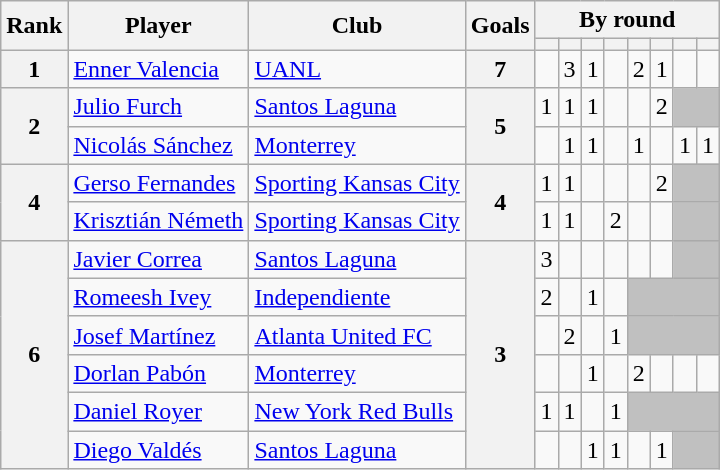<table class="wikitable" style="text-align:center">
<tr>
<th rowspan=2>Rank</th>
<th rowspan=2>Player</th>
<th rowspan=2>Club</th>
<th rowspan=2>Goals</th>
<th colspan=8>By round</th>
</tr>
<tr>
<th></th>
<th></th>
<th></th>
<th></th>
<th></th>
<th></th>
<th></th>
<th></th>
</tr>
<tr>
<th>1</th>
<td align="left"> <a href='#'>Enner Valencia</a></td>
<td align="left"> <a href='#'>UANL</a></td>
<th>7</th>
<td></td>
<td>3</td>
<td>1</td>
<td></td>
<td>2</td>
<td>1</td>
<td></td>
<td></td>
</tr>
<tr>
<th rowspan=2>2</th>
<td align="left"> <a href='#'>Julio Furch</a></td>
<td align="left"> <a href='#'>Santos Laguna</a></td>
<th rowspan=2>5</th>
<td>1</td>
<td>1</td>
<td>1</td>
<td></td>
<td></td>
<td>2</td>
<td bgcolor="silver" colspan=2></td>
</tr>
<tr>
<td align="left"> <a href='#'>Nicolás Sánchez</a></td>
<td align="left"> <a href='#'>Monterrey</a></td>
<td></td>
<td>1</td>
<td>1</td>
<td></td>
<td>1</td>
<td></td>
<td>1</td>
<td>1</td>
</tr>
<tr>
<th rowspan=2>4</th>
<td align="left"> <a href='#'>Gerso Fernandes</a></td>
<td align="left"> <a href='#'>Sporting Kansas City</a></td>
<th rowspan=2>4</th>
<td>1</td>
<td>1</td>
<td></td>
<td></td>
<td></td>
<td>2</td>
<td bgcolor="silver" colspan=2></td>
</tr>
<tr>
<td align="left"> <a href='#'>Krisztián Németh</a></td>
<td align="left"> <a href='#'>Sporting Kansas City</a></td>
<td>1</td>
<td>1</td>
<td></td>
<td>2</td>
<td></td>
<td></td>
<td bgcolor="silver" colspan=2></td>
</tr>
<tr>
<th rowspan=6>6</th>
<td align="left"> <a href='#'>Javier Correa</a></td>
<td align="left"> <a href='#'>Santos Laguna</a></td>
<th rowspan=7>3</th>
<td>3</td>
<td></td>
<td></td>
<td></td>
<td></td>
<td></td>
<td bgcolor="silver" colspan=2></td>
</tr>
<tr>
<td align="left"> <a href='#'>Romeesh Ivey</a></td>
<td align="left"> <a href='#'>Independiente</a></td>
<td>2</td>
<td></td>
<td>1</td>
<td></td>
<td bgcolor="silver" colspan=4></td>
</tr>
<tr>
<td align="left"> <a href='#'>Josef Martínez</a></td>
<td align="left"> <a href='#'>Atlanta United FC</a></td>
<td></td>
<td>2</td>
<td></td>
<td>1</td>
<td bgcolor="silver" colspan=4></td>
</tr>
<tr>
<td align="left"> <a href='#'>Dorlan Pabón</a></td>
<td align="left"> <a href='#'>Monterrey</a></td>
<td></td>
<td></td>
<td>1</td>
<td></td>
<td>2</td>
<td></td>
<td></td>
<td></td>
</tr>
<tr>
<td align="left"> <a href='#'>Daniel Royer</a></td>
<td align="left"> <a href='#'>New York Red Bulls</a></td>
<td>1</td>
<td>1</td>
<td></td>
<td>1</td>
<td bgcolor="silver" colspan=4></td>
</tr>
<tr>
<td align="left"> <a href='#'>Diego Valdés</a></td>
<td align="left"> <a href='#'>Santos Laguna</a></td>
<td></td>
<td></td>
<td>1</td>
<td>1</td>
<td></td>
<td>1</td>
<td bgcolor="silver" colspan=2></td>
</tr>
</table>
